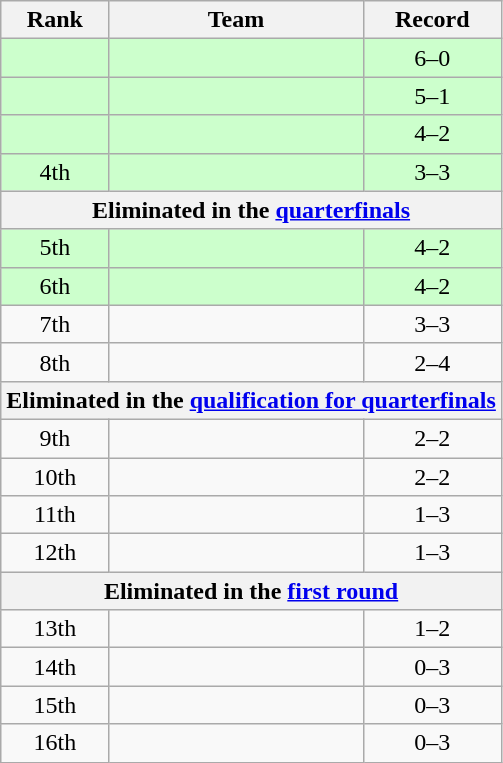<table class=wikitable style="text-align:center;">
<tr>
<th>Rank</th>
<th width=162>Team</th>
<th>Record</th>
</tr>
<tr bgcolor=#ccffcc>
<td></td>
<td align=left></td>
<td>6–0</td>
</tr>
<tr bgcolor=#ccffcc>
<td></td>
<td align=left></td>
<td>5–1</td>
</tr>
<tr bgcolor=#ccffcc>
<td></td>
<td align=left></td>
<td>4–2</td>
</tr>
<tr bgcolor=#ccffcc>
<td>4th</td>
<td align=left></td>
<td>3–3</td>
</tr>
<tr>
<th colspan=3>Eliminated in the <a href='#'>quarterfinals</a></th>
</tr>
<tr bgcolor=#ccffcc>
<td>5th</td>
<td align=left></td>
<td>4–2</td>
</tr>
<tr bgcolor=#ccffcc>
<td>6th</td>
<td align=left></td>
<td>4–2</td>
</tr>
<tr>
<td>7th</td>
<td align=left></td>
<td>3–3</td>
</tr>
<tr>
<td>8th</td>
<td align=left></td>
<td>2–4</td>
</tr>
<tr>
<th colspan=3>Eliminated in the <a href='#'>qualification for quarterfinals</a></th>
</tr>
<tr>
<td>9th</td>
<td align=left></td>
<td>2–2</td>
</tr>
<tr>
<td>10th</td>
<td align=left></td>
<td>2–2</td>
</tr>
<tr>
<td>11th</td>
<td align=left></td>
<td>1–3</td>
</tr>
<tr>
<td>12th</td>
<td align=left></td>
<td>1–3</td>
</tr>
<tr>
<th colspan=3>Eliminated in the <a href='#'>first round</a></th>
</tr>
<tr>
<td>13th</td>
<td align=left></td>
<td>1–2</td>
</tr>
<tr>
<td>14th</td>
<td align=left></td>
<td>0–3</td>
</tr>
<tr>
<td>15th</td>
<td align=left></td>
<td>0–3</td>
</tr>
<tr>
<td>16th</td>
<td align=left></td>
<td>0–3</td>
</tr>
</table>
